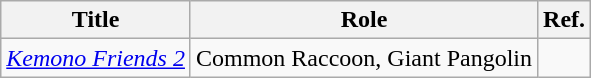<table class="wikitable">
<tr>
<th>Title</th>
<th>Role</th>
<th>Ref.</th>
</tr>
<tr>
<td><em><a href='#'>Kemono Friends 2</a></em></td>
<td>Common Raccoon, Giant Pangolin</td>
<td></td>
</tr>
</table>
